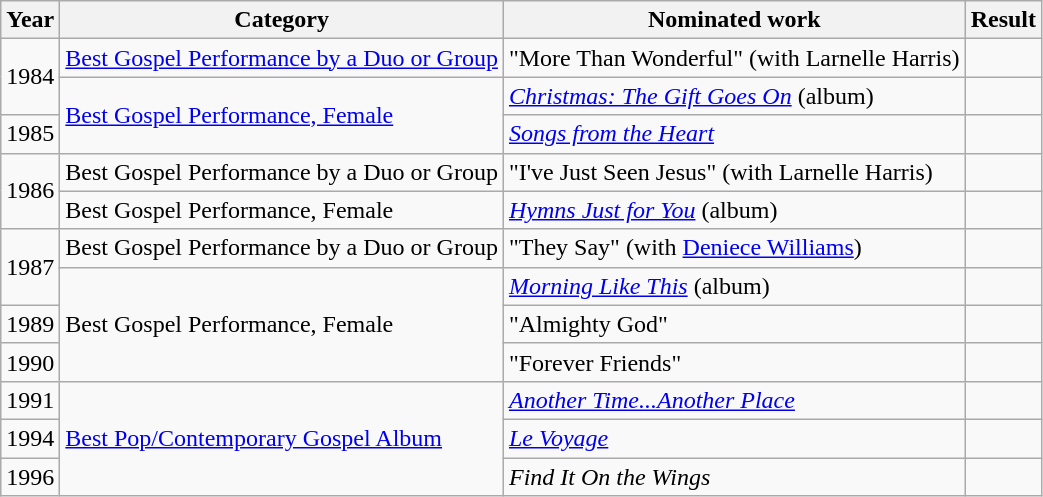<table class="wikitable sortable">
<tr>
<th>Year</th>
<th>Category</th>
<th>Nominated work</th>
<th>Result</th>
</tr>
<tr>
<td rowspan=2>1984</td>
<td><a href='#'>Best Gospel Performance by a Duo or Group</a></td>
<td>"More Than Wonderful" (with Larnelle Harris)</td>
<td></td>
</tr>
<tr>
<td rowspan=2><a href='#'>Best Gospel Performance, Female</a></td>
<td><em><a href='#'>Christmas: The Gift Goes On</a></em> (album)</td>
<td></td>
</tr>
<tr>
<td>1985</td>
<td><em><a href='#'>Songs from the Heart</a></em></td>
<td></td>
</tr>
<tr>
<td rowspan=2>1986</td>
<td>Best Gospel Performance by a Duo or Group</td>
<td>"I've Just Seen Jesus" (with Larnelle Harris)</td>
<td></td>
</tr>
<tr>
<td>Best Gospel Performance, Female</td>
<td><em><a href='#'>Hymns Just for You</a></em> (album)</td>
<td></td>
</tr>
<tr>
<td rowspan=2>1987</td>
<td>Best Gospel Performance by a Duo or Group</td>
<td>"They Say" (with <a href='#'>Deniece Williams</a>)</td>
<td></td>
</tr>
<tr>
<td rowspan=3>Best Gospel Performance, Female</td>
<td><em><a href='#'>Morning Like This</a></em> (album)</td>
<td></td>
</tr>
<tr>
<td>1989</td>
<td>"Almighty God"</td>
<td></td>
</tr>
<tr>
<td>1990</td>
<td>"Forever Friends"</td>
<td></td>
</tr>
<tr>
<td>1991</td>
<td rowspan=3><a href='#'>Best Pop/Contemporary Gospel Album</a></td>
<td><em><a href='#'>Another Time...Another Place</a></em></td>
<td></td>
</tr>
<tr>
<td>1994</td>
<td><em><a href='#'>Le Voyage</a></em></td>
<td></td>
</tr>
<tr>
<td>1996</td>
<td><em>Find It On the Wings</em></td>
<td></td>
</tr>
</table>
